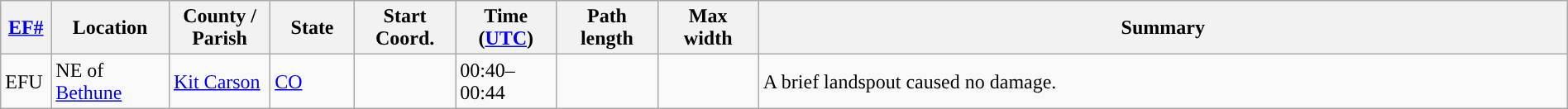<table class="wikitable sortable" style="width:100%;">
<tr>
<th scope="col"  style="width:3%; text-align:center;"><a href='#'>EF#</a></th>
<th scope="col"  style="width:7%; text-align:center;" class="unsortable">Location</th>
<th scope="col"  style="width:6%; text-align:center;" class="unsortable">County / Parish</th>
<th scope="col"  style="width:5%; text-align:center;">State</th>
<th scope="col"  style="width:6%; text-align:center;">Start Coord.</th>
<th scope="col"  style="width:6%; text-align:center;">Time (<a href='#'>UTC</a>)</th>
<th scope="col"  style="width:6%; text-align:center;">Path length</th>
<th scope="col"  style="width:6%; text-align:center;">Max width</th>
<th scope="col" class="unsortable" style="width:48%; text-align:center;">Summary</th>
</tr>
<tr>
<td>EFU</td>
<td>NE of <a href='#'>Bethune</a></td>
<td><a href='#'>Kit Carson</a></td>
<td><a href='#'>CO</a></td>
<td></td>
<td>00:40–00:44</td>
<td></td>
<td></td>
<td>A brief landspout caused no damage.</td>
</tr>
</table>
